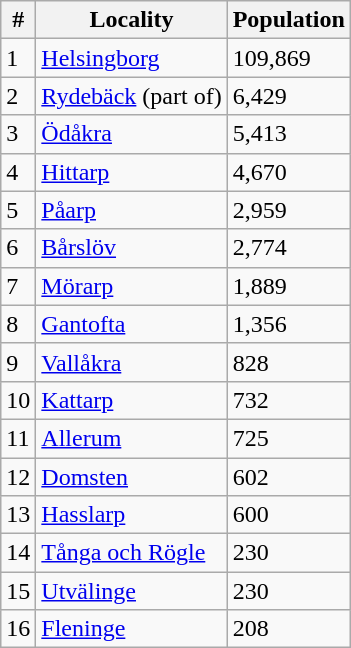<table class="wikitable">
<tr>
<th>#</th>
<th>Locality</th>
<th>Population</th>
</tr>
<tr>
<td>1</td>
<td><a href='#'>Helsingborg</a></td>
<td>109,869</td>
</tr>
<tr>
<td>2</td>
<td><a href='#'>Rydebäck</a> (part of)</td>
<td>6,429</td>
</tr>
<tr>
<td>3</td>
<td><a href='#'>Ödåkra</a></td>
<td>5,413</td>
</tr>
<tr>
<td>4</td>
<td><a href='#'>Hittarp</a></td>
<td>4,670</td>
</tr>
<tr>
<td>5</td>
<td><a href='#'>Påarp</a></td>
<td>2,959</td>
</tr>
<tr>
<td>6</td>
<td><a href='#'>Bårslöv</a></td>
<td>2,774</td>
</tr>
<tr>
<td>7</td>
<td><a href='#'>Mörarp</a></td>
<td>1,889</td>
</tr>
<tr>
<td>8</td>
<td><a href='#'>Gantofta</a></td>
<td>1,356</td>
</tr>
<tr>
<td>9</td>
<td><a href='#'>Vallåkra</a></td>
<td>828</td>
</tr>
<tr>
<td>10</td>
<td><a href='#'>Kattarp</a></td>
<td>732</td>
</tr>
<tr>
<td>11</td>
<td><a href='#'>Allerum</a></td>
<td>725</td>
</tr>
<tr>
<td>12</td>
<td><a href='#'>Domsten</a></td>
<td>602</td>
</tr>
<tr>
<td>13</td>
<td><a href='#'>Hasslarp</a></td>
<td>600</td>
</tr>
<tr>
<td>14</td>
<td><a href='#'>Tånga och Rögle</a></td>
<td>230</td>
</tr>
<tr>
<td>15</td>
<td><a href='#'>Utvälinge</a></td>
<td>230</td>
</tr>
<tr>
<td>16</td>
<td><a href='#'>Fleninge</a></td>
<td>208</td>
</tr>
</table>
